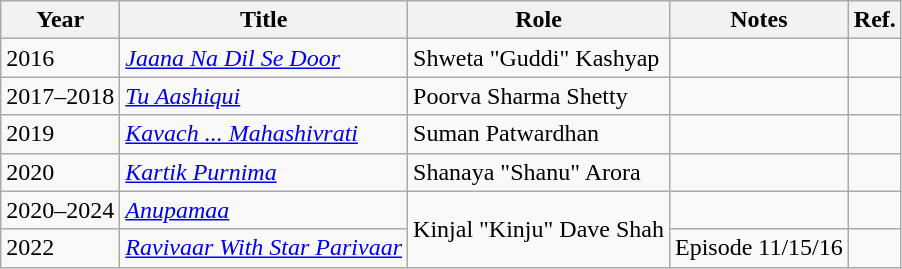<table class="wikitable sortable">
<tr>
<th>Year</th>
<th>Title</th>
<th>Role</th>
<th>Notes</th>
<th>Ref.</th>
</tr>
<tr>
<td>2016</td>
<td><em><a href='#'>Jaana Na Dil Se Door</a></em></td>
<td>Shweta "Guddi" Kashyap</td>
<td></td>
<td></td>
</tr>
<tr>
<td>2017–2018</td>
<td><em><a href='#'>Tu Aashiqui</a></em></td>
<td>Poorva Sharma Shetty</td>
<td></td>
<td></td>
</tr>
<tr>
<td>2019</td>
<td><em><a href='#'>Kavach ... Mahashivrati</a></em></td>
<td>Suman Patwardhan</td>
<td></td>
<td></td>
</tr>
<tr>
<td>2020</td>
<td><em><a href='#'>Kartik Purnima</a></em></td>
<td>Shanaya "Shanu" Arora</td>
<td></td>
<td></td>
</tr>
<tr>
<td>2020–2024</td>
<td><em><a href='#'>Anupamaa</a></em></td>
<td rowspan="2">Kinjal "Kinju" Dave Shah</td>
<td></td>
<td></td>
</tr>
<tr>
<td>2022</td>
<td><em><a href='#'>Ravivaar With Star Parivaar</a></em></td>
<td>Episode 11/15/16</td>
<td></td>
</tr>
</table>
